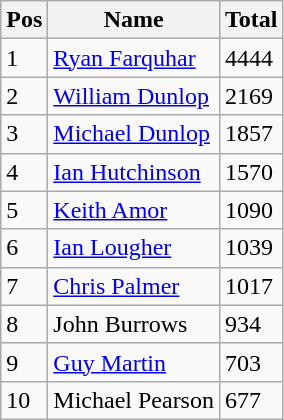<table class="wikitable" border="1">
<tr>
<th>Pos</th>
<th>Name</th>
<th>Total</th>
</tr>
<tr>
<td>1</td>
<td><a href='#'>Ryan Farquhar</a></td>
<td>4444</td>
</tr>
<tr>
<td>2</td>
<td><a href='#'>William Dunlop</a></td>
<td>2169</td>
</tr>
<tr>
<td>3</td>
<td><a href='#'>Michael Dunlop</a></td>
<td>1857</td>
</tr>
<tr>
<td>4</td>
<td><a href='#'>Ian Hutchinson</a></td>
<td>1570</td>
</tr>
<tr>
<td>5</td>
<td><a href='#'>Keith Amor</a></td>
<td>1090</td>
</tr>
<tr>
<td>6</td>
<td><a href='#'>Ian Lougher</a></td>
<td>1039</td>
</tr>
<tr>
<td>7</td>
<td><a href='#'>Chris Palmer</a></td>
<td>1017</td>
</tr>
<tr>
<td>8</td>
<td>John Burrows</td>
<td>934</td>
</tr>
<tr>
<td>9</td>
<td><a href='#'>Guy Martin</a></td>
<td>703</td>
</tr>
<tr>
<td>10</td>
<td>Michael Pearson</td>
<td>677</td>
</tr>
</table>
